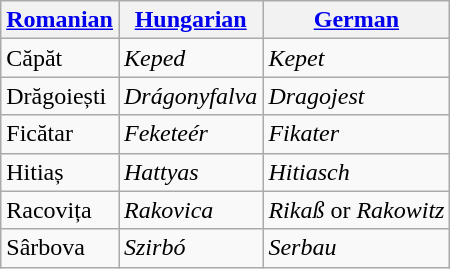<table class="wikitable">
<tr>
<th><a href='#'>Romanian</a></th>
<th><a href='#'>Hungarian</a></th>
<th><a href='#'>German</a></th>
</tr>
<tr>
<td>Căpăt</td>
<td><em>Keped</em></td>
<td><em>Kepet</em></td>
</tr>
<tr>
<td>Drăgoiești</td>
<td><em>Drágonyfalva</em></td>
<td><em>Dragojest</em></td>
</tr>
<tr>
<td>Ficătar</td>
<td><em>Feketeér</em></td>
<td><em>Fikater</em></td>
</tr>
<tr>
<td>Hitiaș</td>
<td><em>Hattyas</em></td>
<td><em>Hitiasch</em></td>
</tr>
<tr>
<td>Racovița</td>
<td><em>Rakovica</em></td>
<td><em>Rikaß</em> or <em>Rakowitz</em></td>
</tr>
<tr>
<td>Sârbova</td>
<td><em>Szirbó</em></td>
<td><em>Serbau</em></td>
</tr>
</table>
